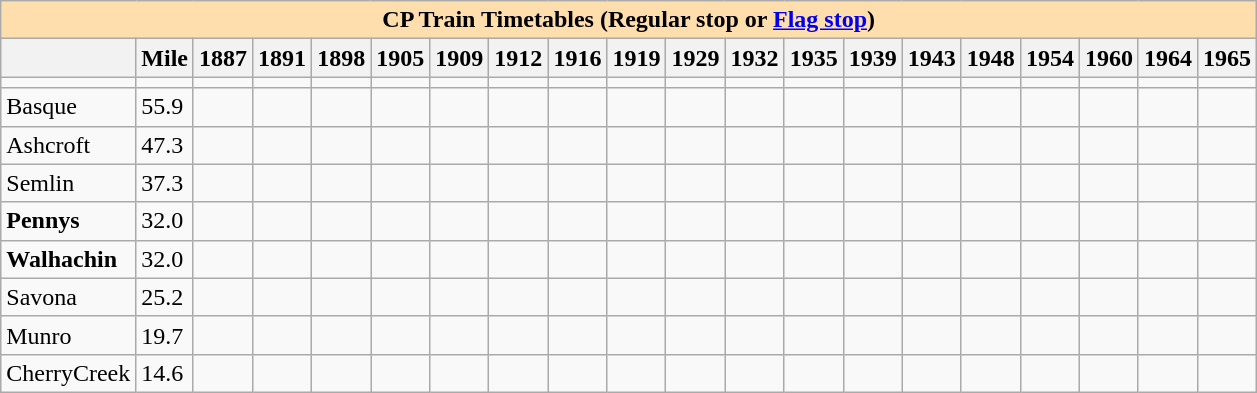<table class="wikitable">
<tr>
<th colspan="20" style="background:#ffdead;">CP Train Timetables (Regular stop or <a href='#'>Flag stop</a>)</th>
</tr>
<tr>
<th></th>
<th>Mile</th>
<th>1887</th>
<th>1891</th>
<th>1898</th>
<th>1905</th>
<th>1909</th>
<th>1912</th>
<th>1916</th>
<th>1919</th>
<th>1929</th>
<th>1932</th>
<th>1935</th>
<th>1939</th>
<th>1943</th>
<th>1948</th>
<th>1954</th>
<th>1960</th>
<th>1964</th>
<th>1965</th>
</tr>
<tr>
<td></td>
<td></td>
<td></td>
<td></td>
<td></td>
<td></td>
<td></td>
<td></td>
<td></td>
<td></td>
<td></td>
<td></td>
<td></td>
<td></td>
<td></td>
<td></td>
<td></td>
<td></td>
<td></td>
<td></td>
</tr>
<tr>
<td>Basque</td>
<td>55.9</td>
<td></td>
<td></td>
<td></td>
<td></td>
<td></td>
<td></td>
<td></td>
<td></td>
<td></td>
<td></td>
<td></td>
<td></td>
<td></td>
<td></td>
<td></td>
<td></td>
<td></td>
<td></td>
</tr>
<tr>
<td>Ashcroft</td>
<td>47.3</td>
<td></td>
<td></td>
<td></td>
<td></td>
<td></td>
<td></td>
<td></td>
<td></td>
<td></td>
<td></td>
<td></td>
<td></td>
<td></td>
<td></td>
<td></td>
<td></td>
<td></td>
<td></td>
</tr>
<tr>
<td>Semlin</td>
<td>37.3</td>
<td></td>
<td></td>
<td></td>
<td></td>
<td></td>
<td></td>
<td></td>
<td></td>
<td></td>
<td></td>
<td></td>
<td></td>
<td></td>
<td></td>
<td></td>
<td></td>
<td></td>
<td></td>
</tr>
<tr>
<td><strong>Pennys</strong></td>
<td>32.0</td>
<td></td>
<td></td>
<td></td>
<td></td>
<td></td>
<td></td>
<td></td>
<td></td>
<td></td>
<td></td>
<td></td>
<td></td>
<td></td>
<td></td>
<td></td>
<td></td>
<td></td>
<td></td>
</tr>
<tr>
<td><strong>Walhachin</strong></td>
<td>32.0</td>
<td></td>
<td></td>
<td></td>
<td></td>
<td></td>
<td></td>
<td></td>
<td></td>
<td></td>
<td></td>
<td></td>
<td></td>
<td></td>
<td></td>
<td></td>
<td></td>
<td></td>
<td></td>
</tr>
<tr>
<td>Savona</td>
<td>25.2</td>
<td></td>
<td></td>
<td></td>
<td></td>
<td></td>
<td></td>
<td></td>
<td></td>
<td></td>
<td></td>
<td></td>
<td></td>
<td></td>
<td></td>
<td></td>
<td></td>
<td></td>
<td></td>
</tr>
<tr>
<td>Munro</td>
<td>19.7</td>
<td></td>
<td></td>
<td></td>
<td></td>
<td></td>
<td></td>
<td></td>
<td></td>
<td></td>
<td></td>
<td></td>
<td></td>
<td></td>
<td></td>
<td></td>
<td></td>
<td></td>
<td></td>
</tr>
<tr>
<td>CherryCreek</td>
<td>14.6</td>
<td></td>
<td></td>
<td></td>
<td></td>
<td></td>
<td></td>
<td></td>
<td></td>
<td></td>
<td></td>
<td></td>
<td></td>
<td></td>
<td></td>
<td></td>
<td></td>
<td></td>
<td></td>
</tr>
</table>
